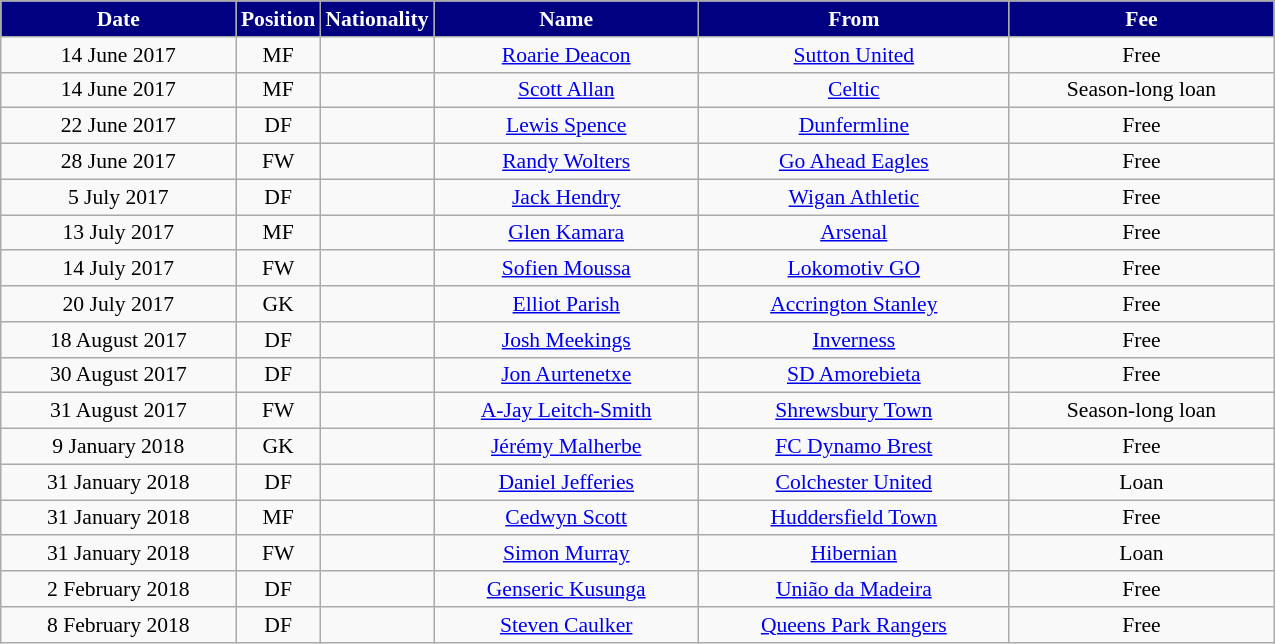<table class="wikitable"  style="text-align:center; font-size:90%; ">
<tr>
<th style="background:#000080; color:white; width:150px;">Date</th>
<th style="background:#000080; color:white; width:45px;">Position</th>
<th style="background:#000080; color:white; width:45px;">Nationality</th>
<th style="background:#000080; color:white; width:170px;">Name</th>
<th style="background:#000080; color:white; width:200px;">From</th>
<th style="background:#000080; color:white; width:170px;">Fee</th>
</tr>
<tr>
<td>14 June 2017</td>
<td>MF</td>
<td></td>
<td><a href='#'>Roarie Deacon</a></td>
<td><a href='#'>Sutton United</a></td>
<td>Free</td>
</tr>
<tr>
<td>14 June 2017</td>
<td>MF</td>
<td></td>
<td><a href='#'>Scott Allan</a></td>
<td><a href='#'>Celtic</a></td>
<td>Season-long loan</td>
</tr>
<tr>
<td>22 June 2017</td>
<td>DF</td>
<td></td>
<td><a href='#'>Lewis Spence</a></td>
<td><a href='#'>Dunfermline</a></td>
<td>Free</td>
</tr>
<tr>
<td>28 June 2017</td>
<td>FW</td>
<td></td>
<td><a href='#'>Randy Wolters</a></td>
<td><a href='#'>Go Ahead Eagles</a></td>
<td>Free</td>
</tr>
<tr>
<td>5 July 2017</td>
<td>DF</td>
<td></td>
<td><a href='#'>Jack Hendry</a></td>
<td><a href='#'>Wigan Athletic</a></td>
<td>Free</td>
</tr>
<tr>
<td>13 July 2017</td>
<td>MF</td>
<td></td>
<td><a href='#'>Glen Kamara</a></td>
<td><a href='#'>Arsenal</a></td>
<td>Free</td>
</tr>
<tr>
<td>14 July 2017</td>
<td>FW</td>
<td></td>
<td><a href='#'>Sofien Moussa</a></td>
<td><a href='#'>Lokomotiv GO</a></td>
<td>Free</td>
</tr>
<tr>
<td>20 July 2017</td>
<td>GK</td>
<td></td>
<td><a href='#'>Elliot Parish</a></td>
<td><a href='#'>Accrington Stanley</a></td>
<td>Free</td>
</tr>
<tr>
<td>18 August 2017</td>
<td>DF</td>
<td></td>
<td><a href='#'>Josh Meekings</a></td>
<td><a href='#'>Inverness</a></td>
<td>Free</td>
</tr>
<tr>
<td>30 August 2017</td>
<td>DF</td>
<td></td>
<td><a href='#'>Jon Aurtenetxe</a></td>
<td><a href='#'>SD Amorebieta</a></td>
<td>Free</td>
</tr>
<tr>
<td>31 August 2017</td>
<td>FW</td>
<td></td>
<td><a href='#'>A-Jay Leitch-Smith</a></td>
<td><a href='#'>Shrewsbury Town</a></td>
<td>Season-long loan</td>
</tr>
<tr>
<td>9 January 2018</td>
<td>GK</td>
<td></td>
<td><a href='#'>Jérémy Malherbe</a></td>
<td><a href='#'>FC Dynamo Brest</a></td>
<td>Free</td>
</tr>
<tr>
<td>31 January 2018</td>
<td>DF</td>
<td></td>
<td><a href='#'>Daniel Jefferies</a></td>
<td><a href='#'>Colchester United</a></td>
<td>Loan</td>
</tr>
<tr>
<td>31 January 2018</td>
<td>MF</td>
<td></td>
<td><a href='#'>Cedwyn Scott</a></td>
<td><a href='#'>Huddersfield Town</a></td>
<td>Free</td>
</tr>
<tr>
<td>31 January 2018</td>
<td>FW</td>
<td></td>
<td><a href='#'>Simon Murray</a></td>
<td><a href='#'>Hibernian</a></td>
<td>Loan</td>
</tr>
<tr>
<td>2 February 2018</td>
<td>DF</td>
<td></td>
<td><a href='#'>Genseric Kusunga</a></td>
<td><a href='#'>União da Madeira</a></td>
<td>Free</td>
</tr>
<tr>
<td>8 February 2018</td>
<td>DF</td>
<td></td>
<td><a href='#'>Steven Caulker</a></td>
<td><a href='#'>Queens Park Rangers</a></td>
<td>Free</td>
</tr>
</table>
